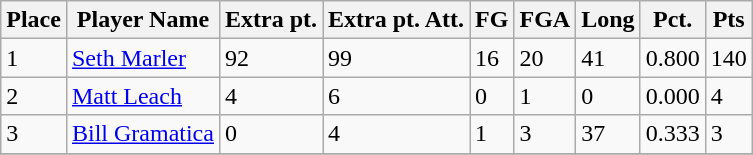<table class="wikitable">
<tr>
<th>Place</th>
<th>Player Name</th>
<th>Extra pt.</th>
<th>Extra pt. Att.</th>
<th>FG</th>
<th>FGA</th>
<th>Long</th>
<th>Pct.</th>
<th>Pts</th>
</tr>
<tr>
<td>1</td>
<td><a href='#'>Seth Marler</a></td>
<td>92</td>
<td>99</td>
<td>16</td>
<td>20</td>
<td>41</td>
<td>0.800</td>
<td>140</td>
</tr>
<tr>
<td>2</td>
<td><a href='#'>Matt Leach</a></td>
<td>4</td>
<td>6</td>
<td>0</td>
<td>1</td>
<td>0</td>
<td>0.000</td>
<td>4</td>
</tr>
<tr>
<td>3</td>
<td><a href='#'>Bill Gramatica</a></td>
<td>0</td>
<td>4</td>
<td>1</td>
<td>3</td>
<td>37</td>
<td>0.333</td>
<td>3</td>
</tr>
<tr>
</tr>
</table>
